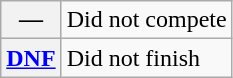<table class="wikitable">
<tr>
<th scope="row">—</th>
<td>Did not compete</td>
</tr>
<tr>
<th scope="row"><a href='#'>DNF</a></th>
<td>Did not finish</td>
</tr>
</table>
